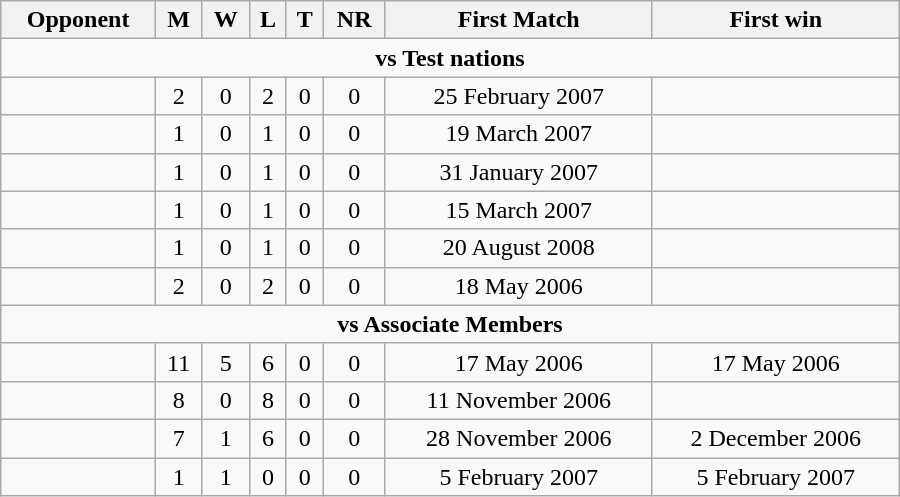<table class="wikitable" style="text-align: center; width: 600px;">
<tr>
<th>Opponent</th>
<th>M</th>
<th>W</th>
<th>L</th>
<th>T</th>
<th>NR</th>
<th>First Match</th>
<th>First win</th>
</tr>
<tr>
<td colspan="8" align="center"><strong>vs Test nations</strong></td>
</tr>
<tr>
<td align="left"></td>
<td>2</td>
<td>0</td>
<td>2</td>
<td>0</td>
<td>0</td>
<td>25 February 2007</td>
<td></td>
</tr>
<tr>
<td align="left"></td>
<td>1</td>
<td>0</td>
<td>1</td>
<td>0</td>
<td>0</td>
<td>19 March 2007</td>
<td></td>
</tr>
<tr>
<td align="left"></td>
<td>1</td>
<td>0</td>
<td>1</td>
<td>0</td>
<td>0</td>
<td>31 January 2007</td>
<td></td>
</tr>
<tr>
<td align="left"></td>
<td>1</td>
<td>0</td>
<td>1</td>
<td>0</td>
<td>0</td>
<td>15 March 2007</td>
<td></td>
</tr>
<tr>
<td align="left"></td>
<td>1</td>
<td>0</td>
<td>1</td>
<td>0</td>
<td>0</td>
<td>20 August 2008</td>
<td></td>
</tr>
<tr>
<td align="left"></td>
<td>2</td>
<td>0</td>
<td>2</td>
<td>0</td>
<td>0</td>
<td>18 May 2006</td>
<td></td>
</tr>
<tr>
<td colspan="8" align="center"><strong>vs Associate Members</strong></td>
</tr>
<tr>
<td align="left"></td>
<td>11</td>
<td>5</td>
<td>6</td>
<td>0</td>
<td>0</td>
<td>17 May 2006</td>
<td>17 May 2006</td>
</tr>
<tr>
<td align="left"></td>
<td>8</td>
<td>0</td>
<td>8</td>
<td>0</td>
<td>0</td>
<td>11 November 2006</td>
<td></td>
</tr>
<tr>
<td align="left"></td>
<td>7</td>
<td>1</td>
<td>6</td>
<td>0</td>
<td>0</td>
<td>28 November 2006</td>
<td>2 December 2006</td>
</tr>
<tr>
<td align="left"></td>
<td>1</td>
<td>1</td>
<td>0</td>
<td>0</td>
<td>0</td>
<td>5 February 2007</td>
<td>5 February 2007</td>
</tr>
</table>
